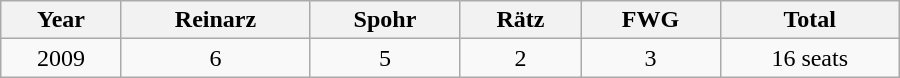<table class="wikitable" width="600">
<tr>
<th>Year</th>
<th>Reinarz</th>
<th>Spohr</th>
<th>Rätz</th>
<th>FWG</th>
<th>Total</th>
</tr>
<tr align="center">
<td>2009</td>
<td>6</td>
<td>5</td>
<td>2</td>
<td>3</td>
<td>16 seats</td>
</tr>
</table>
